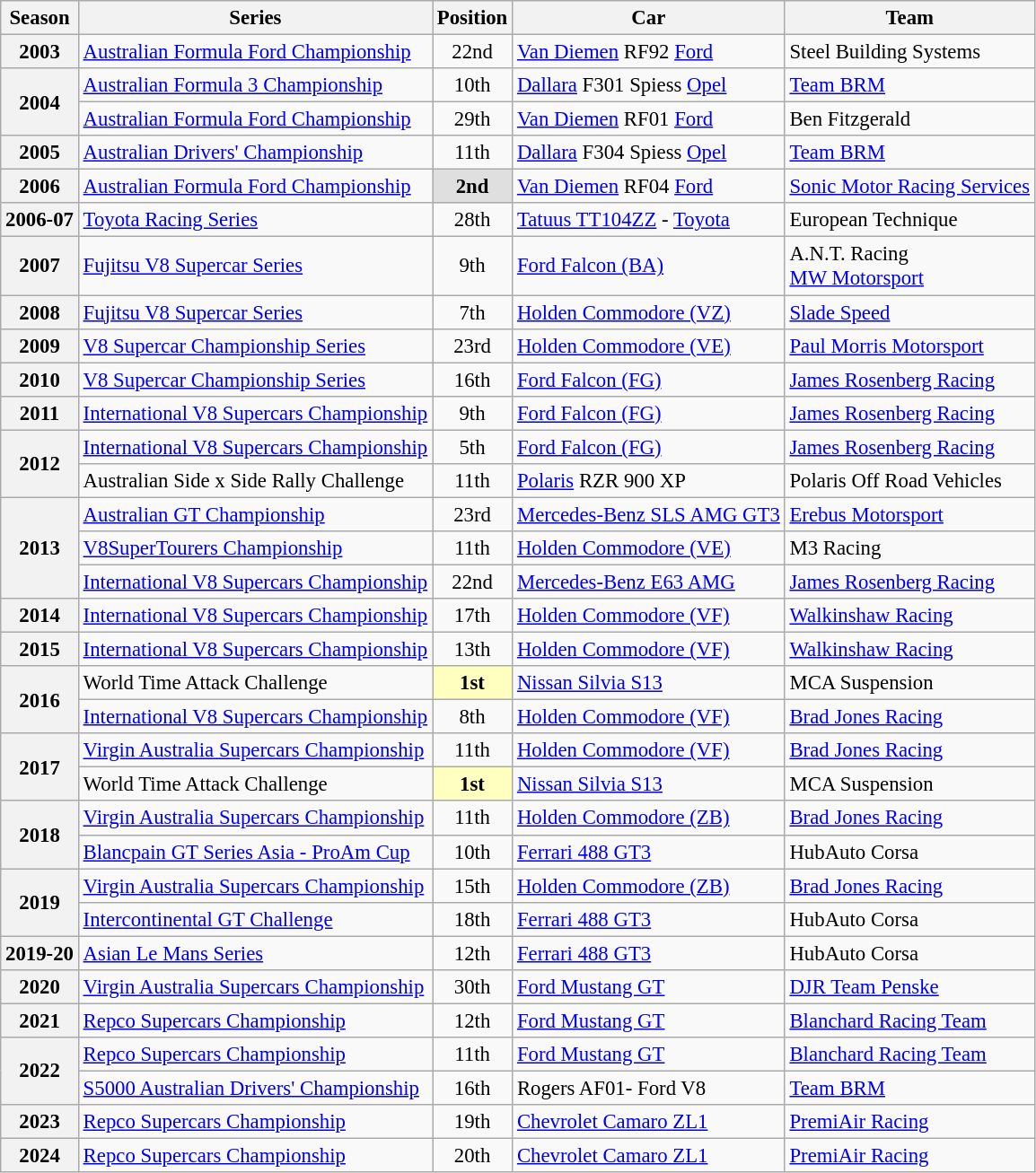<table class="wikitable" style="font-size: 95%;">
<tr>
<th>Season</th>
<th>Series</th>
<th>Position</th>
<th>Car</th>
<th>Team</th>
</tr>
<tr>
<th>2003</th>
<td><a href='#'>Australian Formula Ford Championship</a></td>
<td style="text-align:center">22nd</td>
<td><a href='#'>Van Diemen</a> RF92 <a href='#'>Ford</a></td>
<td>Steel Building Systems</td>
</tr>
<tr>
<th rowspan=2>2004</th>
<td><a href='#'>Australian Formula 3 Championship</a></td>
<td style="text-align:center">10th</td>
<td><a href='#'>Dallara</a> F301 Spiess <a href='#'>Opel</a></td>
<td><a href='#'>Team BRM</a></td>
</tr>
<tr>
<td><a href='#'>Australian Formula Ford Championship</a></td>
<td style="text-align:center">29th</td>
<td><a href='#'>Van Diemen</a> RF01 <a href='#'>Ford</a></td>
<td>Ben Fitzgerald</td>
</tr>
<tr>
<th>2005</th>
<td><a href='#'>Australian Drivers' Championship</a></td>
<td style="text-align:center">11th</td>
<td><a href='#'>Dallara</a> F304 Spiess <a href='#'>Opel</a></td>
<td><a href='#'>Team BRM</a></td>
</tr>
<tr>
<th>2006</th>
<td><a href='#'>Australian Formula Ford Championship</a></td>
<th style="background: #dfdfdf"><strong>2nd</strong></th>
<td><a href='#'>Van Diemen</a> RF04 <a href='#'>Ford</a></td>
<td><a href='#'>Sonic Motor Racing Services</a></td>
</tr>
<tr>
<th>2006-07</th>
<td><a href='#'>Toyota Racing Series</a></td>
<td style="text-align:center">28th</td>
<td><a href='#'>Tatuus TT104ZZ</a> - <a href='#'>Toyota</a></td>
<td>European Technique</td>
</tr>
<tr>
<th>2007</th>
<td><a href='#'>Fujitsu V8 Supercar Series</a></td>
<td style="text-align:center">9th</td>
<td><a href='#'>Ford Falcon (BA)</a></td>
<td>A.N.T. Racing<br><a href='#'>MW Motorsport</a></td>
</tr>
<tr>
<th>2008</th>
<td><a href='#'>Fujitsu V8 Supercar Series</a></td>
<td style="text-align:center">7th</td>
<td><a href='#'>Holden Commodore (VZ)</a></td>
<td><a href='#'>Slade Speed</a></td>
</tr>
<tr>
<th>2009</th>
<td><a href='#'>V8 Supercar Championship Series</a></td>
<td style="text-align:center">23rd</td>
<td><a href='#'>Holden Commodore (VE)</a></td>
<td><a href='#'>Paul Morris Motorsport</a></td>
</tr>
<tr>
<th>2010</th>
<td><a href='#'>V8 Supercar Championship Series</a></td>
<td style="text-align:center">16th</td>
<td><a href='#'>Ford Falcon (FG)</a></td>
<td><a href='#'>James Rosenberg Racing</a></td>
</tr>
<tr>
<th>2011</th>
<td><a href='#'>International V8 Supercars Championship</a></td>
<td style="text-align:center">9th</td>
<td><a href='#'>Ford Falcon (FG)</a></td>
<td><a href='#'>James Rosenberg Racing</a></td>
</tr>
<tr>
<th rowspan=2>2012</th>
<td><a href='#'>International V8 Supercars Championship</a></td>
<td style="text-align:center">5th</td>
<td><a href='#'>Ford Falcon (FG)</a></td>
<td><a href='#'>James Rosenberg Racing</a></td>
</tr>
<tr>
<td>Australian Side x Side Rally Challenge</td>
<td style="text-align:center">11th</td>
<td><a href='#'>Polaris</a> RZR 900 XP</td>
<td>Polaris Off Road Vehicles</td>
</tr>
<tr>
<th rowspan=3>2013</th>
<td><a href='#'>Australian GT Championship</a></td>
<td style="text-align:center">23rd</td>
<td><a href='#'>Mercedes-Benz SLS AMG GT3</a></td>
<td><a href='#'>Erebus Motorsport</a></td>
</tr>
<tr>
<td><a href='#'>V8SuperTourers Championship</a></td>
<td style="text-align:center">11th</td>
<td><a href='#'>Holden Commodore (VE)</a></td>
<td>M3 Racing</td>
</tr>
<tr>
<td><a href='#'>International V8 Supercars Championship</a></td>
<td style="text-align:center">22nd</td>
<td><a href='#'>Mercedes-Benz E63 AMG</a></td>
<td><a href='#'>James Rosenberg Racing</a></td>
</tr>
<tr>
<th>2014</th>
<td><a href='#'>International V8 Supercars Championship</a></td>
<td style="text-align:center">17th</td>
<td><a href='#'>Holden Commodore (VF)</a></td>
<td><a href='#'>Walkinshaw Racing</a></td>
</tr>
<tr>
<th>2015</th>
<td><a href='#'>International V8 Supercars Championship</a></td>
<td style="text-align:center">13th</td>
<td><a href='#'>Holden Commodore (VF)</a></td>
<td><a href='#'>Walkinshaw Racing</a></td>
</tr>
<tr>
<th rowspan=2>2016</th>
<td>World Time Attack Challenge</td>
<th style="background: #ffffbf"><strong>1st</strong></th>
<td><a href='#'>Nissan Silvia S13</a></td>
<td>MCA Suspension</td>
</tr>
<tr>
<td><a href='#'>International V8 Supercars Championship</a></td>
<td style="text-align:center">8th</td>
<td><a href='#'>Holden Commodore (VF)</a></td>
<td><a href='#'>Brad Jones Racing</a></td>
</tr>
<tr>
<th rowspan=2>2017</th>
<td><a href='#'>Virgin Australia Supercars Championship</a></td>
<td style="text-align:center">11th</td>
<td><a href='#'>Holden Commodore (VF)</a></td>
<td><a href='#'>Brad Jones Racing</a></td>
</tr>
<tr>
<td>World Time Attack Challenge</td>
<th style="background: #ffffbf"><strong>1st</strong></th>
<td><a href='#'>Nissan Silvia S13</a></td>
<td>MCA Suspension</td>
</tr>
<tr>
<th rowspan=2>2018</th>
<td><a href='#'>Virgin Australia Supercars Championship</a></td>
<td style="text-align:center">11th</td>
<td><a href='#'>Holden Commodore (ZB)</a></td>
<td><a href='#'>Brad Jones Racing</a></td>
</tr>
<tr>
<td><a href='#'>Blancpain GT Series Asia - ProAm Cup</a></td>
<td style="text-align:center">10th</td>
<td><a href='#'>Ferrari 488 GT3</a></td>
<td>HubAuto Corsa</td>
</tr>
<tr>
<th rowspan=2>2019</th>
<td><a href='#'>Virgin Australia Supercars Championship</a></td>
<td style="text-align:center">15th</td>
<td><a href='#'>Holden Commodore (ZB)</a></td>
<td><a href='#'>Brad Jones Racing</a></td>
</tr>
<tr>
<td><a href='#'>Intercontinental GT Challenge</a></td>
<td style="text-align:center">18th</td>
<td><a href='#'>Ferrari 488 GT3</a></td>
<td>HubAuto Corsa</td>
</tr>
<tr>
<th>2019-20</th>
<td><a href='#'>Asian Le Mans Series</a></td>
<td style="text-align:center">12th</td>
<td><a href='#'>Ferrari 488 GT3</a></td>
<td>HubAuto Corsa</td>
</tr>
<tr>
<th>2020</th>
<td><a href='#'>Virgin Australia Supercars Championship</a></td>
<td style="text-align:center">30th</td>
<td><a href='#'>Ford Mustang GT</a></td>
<td><a href='#'>DJR Team Penske</a></td>
</tr>
<tr>
<th>2021</th>
<td><a href='#'>Repco Supercars Championship</a></td>
<td style="text-align:center">12th</td>
<td><a href='#'>Ford Mustang GT</a></td>
<td><a href='#'>Blanchard Racing Team</a></td>
</tr>
<tr>
<th rowspan=2>2022</th>
<td><a href='#'>Repco Supercars Championship</a></td>
<td style="text-align:center">11th</td>
<td><a href='#'>Ford Mustang GT</a></td>
<td><a href='#'>Blanchard Racing Team</a></td>
</tr>
<tr>
<td><a href='#'>S5000 Australian Drivers' Championship</a></td>
<td style="text-align:center">16th</td>
<td>Rogers AF01- Ford V8</td>
<td><a href='#'>Team BRM</a></td>
</tr>
<tr>
<th>2023</th>
<td><a href='#'>Repco Supercars Championship</a></td>
<td style="text-align:center">19th</td>
<td><a href='#'>Chevrolet Camaro ZL1</a></td>
<td><a href='#'>PremiAir Racing</a></td>
</tr>
<tr>
<th>2024</th>
<td><a href='#'>Repco Supercars Championship</a></td>
<td style="text-align:center">20th</td>
<td><a href='#'>Chevrolet Camaro ZL1</a></td>
<td><a href='#'>PremiAir Racing</a></td>
</tr>
</table>
